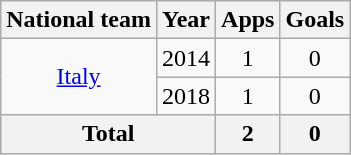<table class="wikitable" style="text-align:center">
<tr>
<th>National team</th>
<th>Year</th>
<th>Apps</th>
<th>Goals</th>
</tr>
<tr>
<td rowspan="2"><a href='#'>Italy</a></td>
<td>2014</td>
<td>1</td>
<td>0</td>
</tr>
<tr>
<td>2018</td>
<td>1</td>
<td>0</td>
</tr>
<tr>
<th colspan="2">Total</th>
<th>2</th>
<th>0</th>
</tr>
</table>
